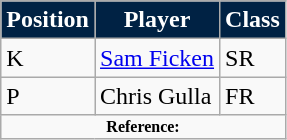<table class="wikitable">
<tr>
<th style="background:#024; color:#fff;">Position</th>
<th style="background:#024; color:#fff;">Player</th>
<th style="background:#024; color:#fff;">Class</th>
</tr>
<tr>
<td>K</td>
<td><a href='#'>Sam Ficken</a></td>
<td>SR</td>
</tr>
<tr>
<td>P</td>
<td>Chris Gulla</td>
<td>FR</td>
</tr>
<tr>
<td colspan="3" style="font-size:8pt; text-align:center;"><strong>Reference:</strong></td>
</tr>
</table>
